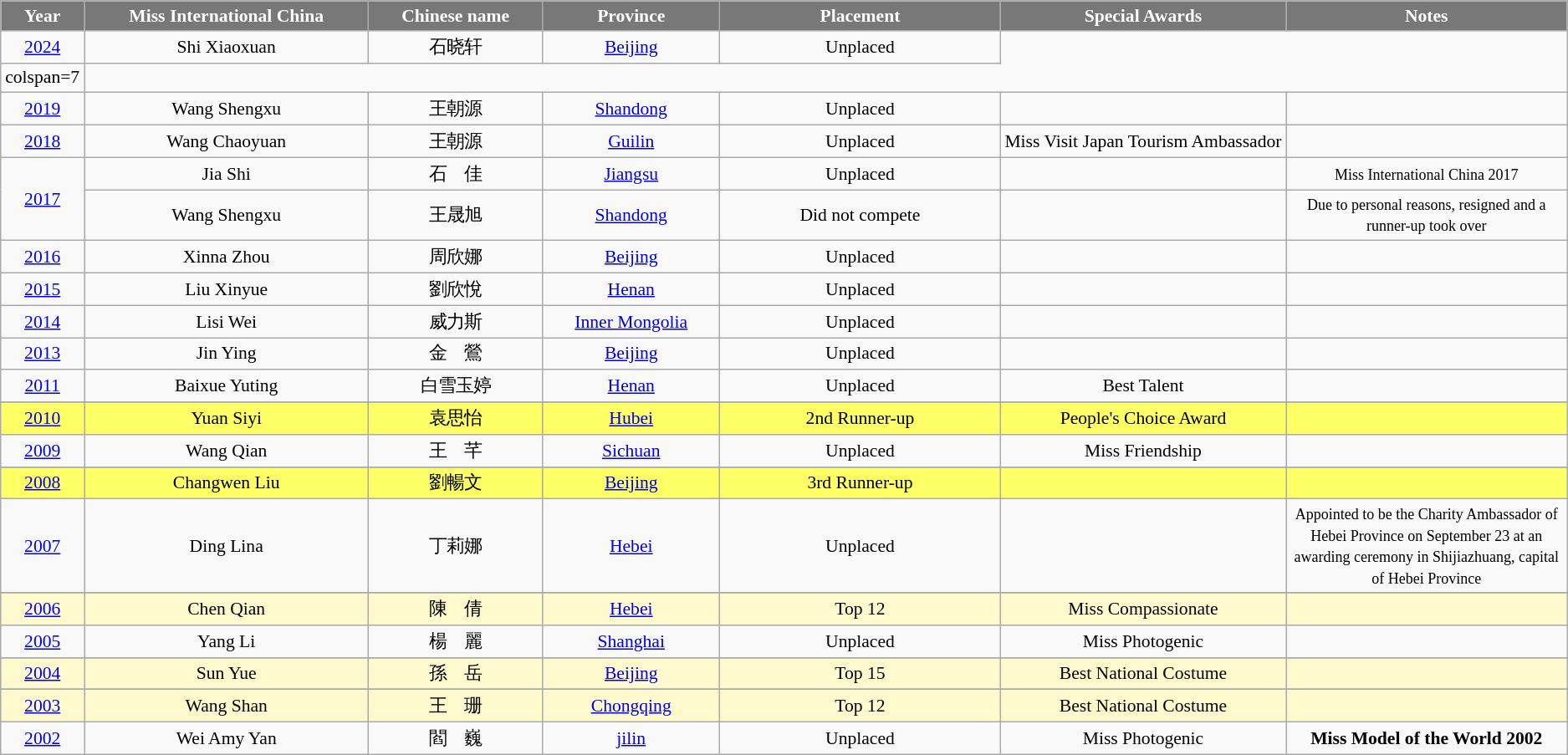<table class="wikitable sortable" style="font-size: 90%; text-align:center">
<tr>
<th width="60" style="background-color:#787878;color:#FFFFFF;">Year</th>
<th width="250" style="background-color:#787878;color:#FFFFFF;">Miss International China</th>
<th width="150" style="background-color:#787878;color:#FFFFFF;">Chinese name</th>
<th width="150" style="background-color:#787878;color:#FFFFFF;">Province</th>
<th width="250" style="background-color:#787878;color:#FFFFFF;">Placement</th>
<th width="250" style="background-color:#787878;color:#FFFFFF;">Special Awards</th>
<th width="250" style="background-color:#787878;color:#FFFFFF;">Notes</th>
</tr>
<tr>
<td><a href='#'>2024</a></td>
<td>Shi Xiaoxuan</td>
<td>石晓轩</td>
<td><a href='#'>Beijing</a></td>
<td>Unplaced</td>
</tr>
<tr>
<td>colspan=7 </td>
</tr>
<tr>
<td><a href='#'>2019</a></td>
<td>Wang Shengxu</td>
<td>王朝源</td>
<td><a href='#'>Shandong</a></td>
<td>Unplaced</td>
<td></td>
<td></td>
</tr>
<tr>
<td><a href='#'>2018</a></td>
<td>Wang Chaoyuan</td>
<td>王朝源</td>
<td><a href='#'>Guilin</a></td>
<td>Unplaced</td>
<td>Miss Visit Japan Tourism Ambassador</td>
<td></td>
</tr>
<tr>
<td rowspan=2><a href='#'>2017</a></td>
<td>Jia Shi</td>
<td>石　佳</td>
<td><a href='#'>Jiangsu</a></td>
<td>Unplaced</td>
<td></td>
<td><small>Miss International China 2017</small></td>
</tr>
<tr>
<td>Wang Shengxu</td>
<td>王晟旭</td>
<td><a href='#'>Shandong</a></td>
<td>Did not compete</td>
<td></td>
<td><small>Due to personal reasons, resigned and a runner-up took over</small></td>
</tr>
<tr>
<td><a href='#'>2016</a></td>
<td>Xinna Zhou</td>
<td>周欣娜</td>
<td><a href='#'>Beijing</a></td>
<td>Unplaced</td>
<td></td>
<td></td>
</tr>
<tr>
<td><a href='#'>2015</a></td>
<td>Liu Xinyue</td>
<td>劉欣悅</td>
<td><a href='#'>Henan</a></td>
<td>Unplaced</td>
<td></td>
<td></td>
</tr>
<tr>
<td><a href='#'>2014</a></td>
<td>Lisi Wei</td>
<td>威力斯</td>
<td><a href='#'>Inner Mongolia</a></td>
<td>Unplaced</td>
<td></td>
<td></td>
</tr>
<tr>
<td><a href='#'>2013</a></td>
<td>Jin Ying</td>
<td>金　鶯</td>
<td><a href='#'>Beijing</a></td>
<td>Unplaced</td>
<td></td>
<td></td>
</tr>
<tr>
<td><a href='#'>2011</a></td>
<td>Baixue Yuting</td>
<td>白雪玉婷</td>
<td><a href='#'>Henan</a></td>
<td>Unplaced</td>
<td>Best Talent</td>
<td></td>
</tr>
<tr>
</tr>
<tr style="background-color:#FFFF66; ">
<td><a href='#'>2010</a></td>
<td>Yuan Siyi</td>
<td>袁思怡</td>
<td><a href='#'>Hubei</a></td>
<td>2nd Runner-up</td>
<td>People's Choice Award</td>
<td></td>
</tr>
<tr>
<td><a href='#'>2009</a></td>
<td>Wang Qian</td>
<td>王　芊</td>
<td><a href='#'>Sichuan</a></td>
<td>Unplaced</td>
<td>Miss Friendship</td>
<td></td>
</tr>
<tr>
</tr>
<tr style="background-color:#FFFF66;">
<td><a href='#'>2008</a></td>
<td>Changwen Liu</td>
<td>劉暢文</td>
<td><a href='#'>Beijing</a></td>
<td>3rd Runner-up</td>
<td></td>
<td></td>
</tr>
<tr>
<td><a href='#'>2007</a></td>
<td>Ding Lina</td>
<td>丁莉娜</td>
<td><a href='#'>Hebei</a></td>
<td>Unplaced</td>
<td></td>
<td><small>Appointed to be the Charity Ambassador of Hebei Province on September 23 at an awarding ceremony in Shijiazhuang, capital of Hebei Province</small></td>
</tr>
<tr>
</tr>
<tr style="background-color:#FFFACD;">
<td><a href='#'>2006</a></td>
<td>Chen Qian</td>
<td>陳　倩</td>
<td><a href='#'>Hebei</a></td>
<td>Top 12</td>
<td>Miss Compassionate</td>
<td></td>
</tr>
<tr>
<td><a href='#'>2005</a></td>
<td>Yang Li</td>
<td>楊　麗</td>
<td><a href='#'>Shanghai</a></td>
<td>Unplaced</td>
<td>Miss Photogenic</td>
<td></td>
</tr>
<tr>
</tr>
<tr style="background-color:#FFFACD;">
<td><a href='#'>2004</a></td>
<td>Sun Yue</td>
<td>孫　岳</td>
<td><a href='#'>Beijing</a></td>
<td>Top 15</td>
<td>Best National Costume</td>
<td></td>
</tr>
<tr>
</tr>
<tr style="background-color:#FFFACD;">
<td><a href='#'>2003</a></td>
<td>Wang Shan</td>
<td>王　珊</td>
<td><a href='#'>Chongqing</a></td>
<td>Top 12</td>
<td>Best National Costume</td>
<td></td>
</tr>
<tr>
<td><a href='#'>2002</a></td>
<td>Wei Amy Yan</td>
<td>閻　巍</td>
<td><a href='#'>jilin</a></td>
<td>Unplaced</td>
<td>Miss Photogenic</td>
<td><strong>Miss Model of the World 2002</strong></td>
</tr>
</table>
